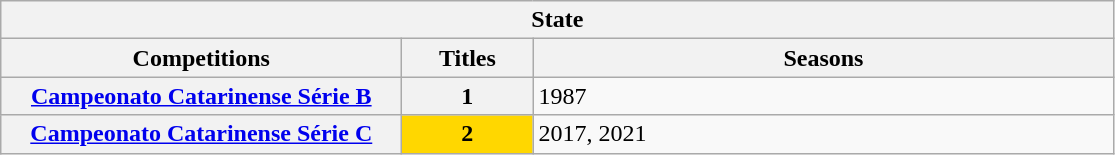<table class="wikitable">
<tr>
<th colspan="3">State</th>
</tr>
<tr>
<th style="width:260px">Competitions</th>
<th style="width:80px">Titles</th>
<th style="width:380px">Seasons</th>
</tr>
<tr>
<th><a href='#'>Campeonato Catarinense Série B</a></th>
<th>1</th>
<td>1987</td>
</tr>
<tr>
<th><a href='#'>Campeonato Catarinense Série C</a></th>
<td bgcolor="gold" style="text-align:center"><strong>2</strong></td>
<td>2017, 2021</td>
</tr>
</table>
